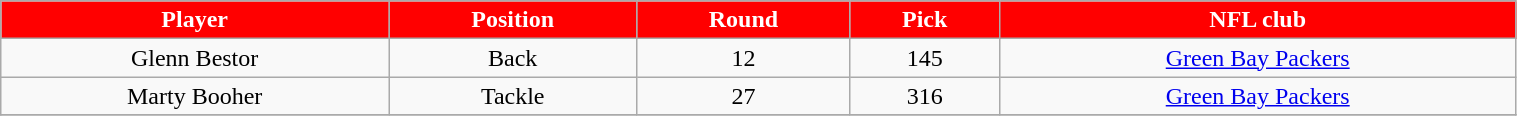<table class="wikitable" width="80%">
<tr align="center"  style="background:red;color:#FFFFFF;">
<td><strong>Player</strong></td>
<td><strong>Position</strong></td>
<td><strong>Round</strong></td>
<td><strong>Pick</strong></td>
<td><strong>NFL club</strong></td>
</tr>
<tr align="center" bgcolor="">
<td>Glenn Bestor</td>
<td>Back</td>
<td>12</td>
<td>145</td>
<td><a href='#'>Green Bay Packers</a></td>
</tr>
<tr align="center" bgcolor="">
<td>Marty Booher</td>
<td>Tackle</td>
<td>27</td>
<td>316</td>
<td><a href='#'>Green Bay Packers</a></td>
</tr>
<tr align="center" bgcolor="">
</tr>
</table>
